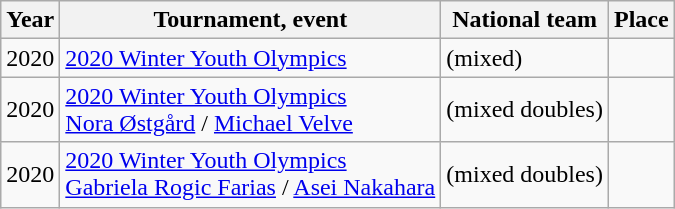<table class="wikitable">
<tr>
<th scope="col">Year</th>
<th scope="col">Tournament, event</th>
<th scope="col">National team</th>
<th scope="col">Place</th>
</tr>
<tr>
<td>2020</td>
<td><a href='#'>2020 Winter Youth Olympics</a></td>
<td> (mixed)</td>
<td></td>
</tr>
<tr>
<td>2020</td>
<td><a href='#'>2020 Winter Youth Olympics</a><br> <a href='#'>Nora Østgård</a> /  <a href='#'>Michael Velve</a></td>
<td>(mixed doubles)</td>
<td></td>
</tr>
<tr>
<td>2020</td>
<td><a href='#'>2020 Winter Youth Olympics</a><br> <a href='#'>Gabriela Rogic Farias</a> /  <a href='#'>Asei Nakahara</a></td>
<td>(mixed doubles)</td>
<td></td>
</tr>
</table>
